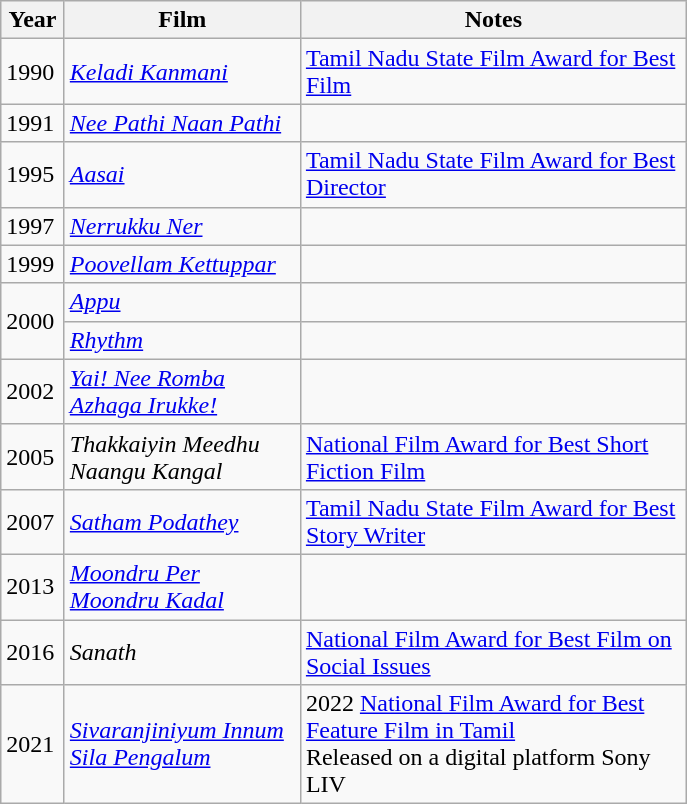<table class="wikitable sortable">
<tr>
<th rowspan="2" style="width:35px;">Year</th>
<th rowspan="2" style="width:150px;">Film</th>
<th rowspan="2"  style="text-align:center; width:250px;" class="unsortable">Notes</th>
</tr>
<tr>
</tr>
<tr>
<td rowspan="1">1990</td>
<td><em><a href='#'>Keladi Kanmani</a></em></td>
<td><a href='#'>Tamil Nadu State Film Award for Best Film</a></td>
</tr>
<tr>
<td rowspan="1">1991</td>
<td><em><a href='#'>Nee Pathi Naan Pathi</a></em></td>
<td></td>
</tr>
<tr>
<td rowspan="1">1995</td>
<td><em><a href='#'>Aasai</a></em></td>
<td><a href='#'>Tamil Nadu State Film Award for Best Director</a></td>
</tr>
<tr>
<td rowspan="1">1997</td>
<td><em><a href='#'>Nerrukku Ner</a></em></td>
<td></td>
</tr>
<tr>
<td rowspan="1">1999</td>
<td><em><a href='#'>Poovellam Kettuppar</a></em></td>
<td></td>
</tr>
<tr>
<td rowspan="2">2000</td>
<td><em><a href='#'>Appu</a></em></td>
<td></td>
</tr>
<tr>
<td><em><a href='#'>Rhythm</a></em></td>
<td></td>
</tr>
<tr>
<td rowspan="1">2002</td>
<td><em><a href='#'>Yai! Nee Romba Azhaga Irukke!</a></em></td>
<td></td>
</tr>
<tr>
<td rowspan="1">2005</td>
<td><em>Thakkaiyin Meedhu Naangu Kangal</em></td>
<td><a href='#'>National Film Award for Best Short Fiction Film</a></td>
</tr>
<tr>
<td rowspan="1">2007</td>
<td><em><a href='#'>Satham Podathey</a></em></td>
<td><a href='#'>Tamil Nadu State Film Award for Best Story Writer</a></td>
</tr>
<tr>
<td rowspan="1">2013</td>
<td><em><a href='#'>Moondru Per Moondru Kadal</a></em></td>
<td></td>
</tr>
<tr>
<td rowspan="1">2016</td>
<td><em>Sanath</em></td>
<td><a href='#'>National Film Award for Best Film on Social Issues</a></td>
</tr>
<tr>
<td rowspan="1">2021</td>
<td><em><a href='#'>Sivaranjiniyum Innum Sila Pengalum</a></em></td>
<td>2022 <a href='#'>National Film Award for Best Feature Film in Tamil</a><br>Released on a digital platform Sony LIV</td>
</tr>
</table>
